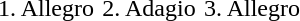<table>
<tr>
<td colspan="3"></td>
</tr>
<tr>
<td style="width: 33%; text-align: center;">1. Allegro</td>
<td style="width: 33%; text-align: center;">2. Adagio</td>
<td style="width: 33%; text-align: center;">3. Allegro</td>
</tr>
</table>
